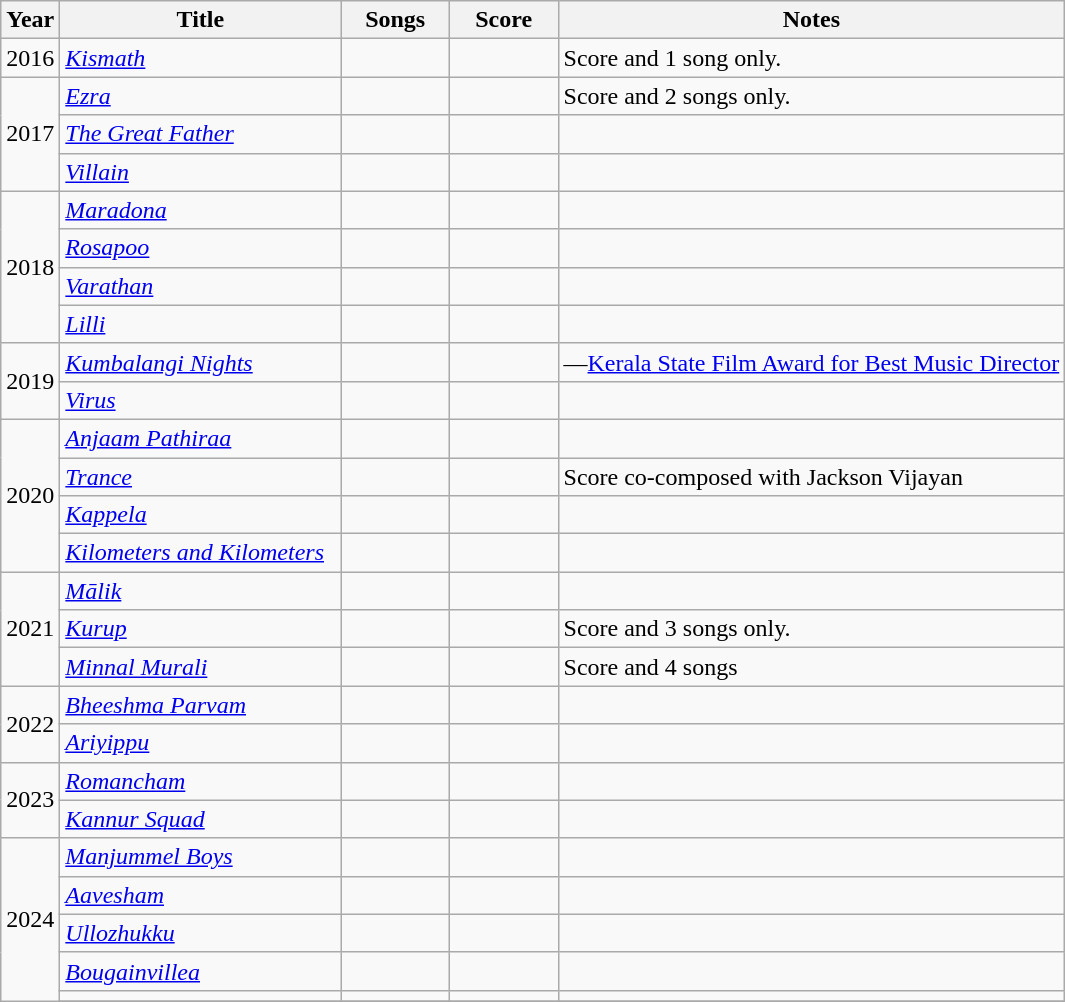<table class="wikitable sortable">
<tr>
<th width=30 scope="col">Year</th>
<th width=180 scope="col">Title</th>
<th width=65 scope="col">Songs</th>
<th width=65 scope="col">Score</th>
<th class="unsortable" scope="col" class="unsortable">Notes</th>
</tr>
<tr>
<td rowspan="">2016</td>
<td><em><a href='#'>Kismath</a></em></td>
<td></td>
<td></td>
<td>Score and 1 song only.</td>
</tr>
<tr>
<td rowspan="3">2017</td>
<td><em><a href='#'>Ezra</a></em></td>
<td></td>
<td></td>
<td>Score and 2 songs only.</td>
</tr>
<tr>
<td><em><a href='#'>The Great Father</a></em></td>
<td></td>
<td></td>
<td></td>
</tr>
<tr>
<td><em><a href='#'>Villain</a></em></td>
<td></td>
<td></td>
<td></td>
</tr>
<tr>
<td rowspan="4">2018</td>
<td><em><a href='#'>Maradona</a></em></td>
<td></td>
<td></td>
<td></td>
</tr>
<tr>
<td><em><a href='#'>Rosapoo</a></em></td>
<td></td>
<td></td>
<td></td>
</tr>
<tr>
<td><em><a href='#'>Varathan</a></em></td>
<td></td>
<td></td>
<td></td>
</tr>
<tr>
<td><em><a href='#'>Lilli</a></em></td>
<td></td>
<td></td>
<td></td>
</tr>
<tr>
<td rowspan="2">2019</td>
<td><em><a href='#'>Kumbalangi Nights</a></em></td>
<td></td>
<td></td>
<td>—<a href='#'>Kerala State Film Award for Best Music Director</a></td>
</tr>
<tr>
<td><em><a href='#'>Virus</a></em></td>
<td></td>
<td></td>
<td></td>
</tr>
<tr>
<td rowspan="4">2020</td>
<td><em><a href='#'>Anjaam Pathiraa</a></em></td>
<td></td>
<td></td>
<td></td>
</tr>
<tr>
<td><em><a href='#'>Trance</a></em></td>
<td></td>
<td></td>
<td>Score co-composed with Jackson Vijayan</td>
</tr>
<tr>
<td><em><a href='#'>Kappela</a></em></td>
<td></td>
<td></td>
<td></td>
</tr>
<tr>
<td><em><a href='#'>Kilometers and Kilometers</a></em></td>
<td></td>
<td></td>
<td></td>
</tr>
<tr>
<td rowspan="3">2021</td>
<td><em><a href='#'>Mālik</a></em></td>
<td></td>
<td></td>
<td></td>
</tr>
<tr>
<td><em><a href='#'>Kurup</a></em></td>
<td></td>
<td></td>
<td>Score and 3 songs only.</td>
</tr>
<tr>
<td><em><a href='#'>Minnal Murali</a></em></td>
<td></td>
<td></td>
<td>Score and 4 songs</td>
</tr>
<tr>
<td rowspan="2">2022</td>
<td><em><a href='#'>Bheeshma Parvam</a></em></td>
<td></td>
<td></td>
<td></td>
</tr>
<tr>
<td><em><a href='#'>Ariyippu</a></em></td>
<td></td>
<td></td>
<td></td>
</tr>
<tr>
<td rowspan="2">2023</td>
<td><em><a href='#'>Romancham</a></em></td>
<td></td>
<td></td>
<td></td>
</tr>
<tr>
<td><em><a href='#'>Kannur Squad</a></em></td>
<td></td>
<td></td>
<td></td>
</tr>
<tr>
<td rowspan=7>2024</td>
<td><em><a href='#'>Manjummel Boys</a></em></td>
<td></td>
<td></td>
<td></td>
</tr>
<tr>
<td><em><a href='#'>Aavesham</a></em></td>
<td></td>
<td></td>
<td></td>
</tr>
<tr>
<td><em><a href='#'>Ullozhukku</a></em></td>
<td></td>
<td></td>
<td></td>
</tr>
<tr>
<td><em><a href='#'>Bougainvillea</a></em></td>
<td></td>
<td></td>
<td></td>
</tr>
<tr>
<td></td>
<td></td>
<td></td>
<td></td>
</tr>
<tr>
</tr>
</table>
